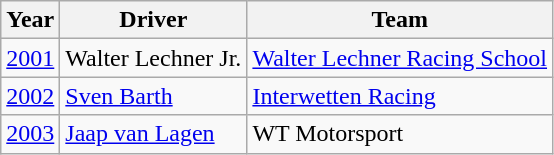<table class="wikitable">
<tr>
<th>Year</th>
<th>Driver</th>
<th>Team</th>
</tr>
<tr>
<td><a href='#'>2001</a></td>
<td> Walter Lechner Jr.</td>
<td> <a href='#'>Walter Lechner Racing School</a></td>
</tr>
<tr>
<td><a href='#'>2002</a></td>
<td> <a href='#'>Sven Barth</a></td>
<td> <a href='#'>Interwetten Racing</a></td>
</tr>
<tr>
<td><a href='#'>2003</a></td>
<td> <a href='#'>Jaap van Lagen</a></td>
<td> WT Motorsport</td>
</tr>
</table>
